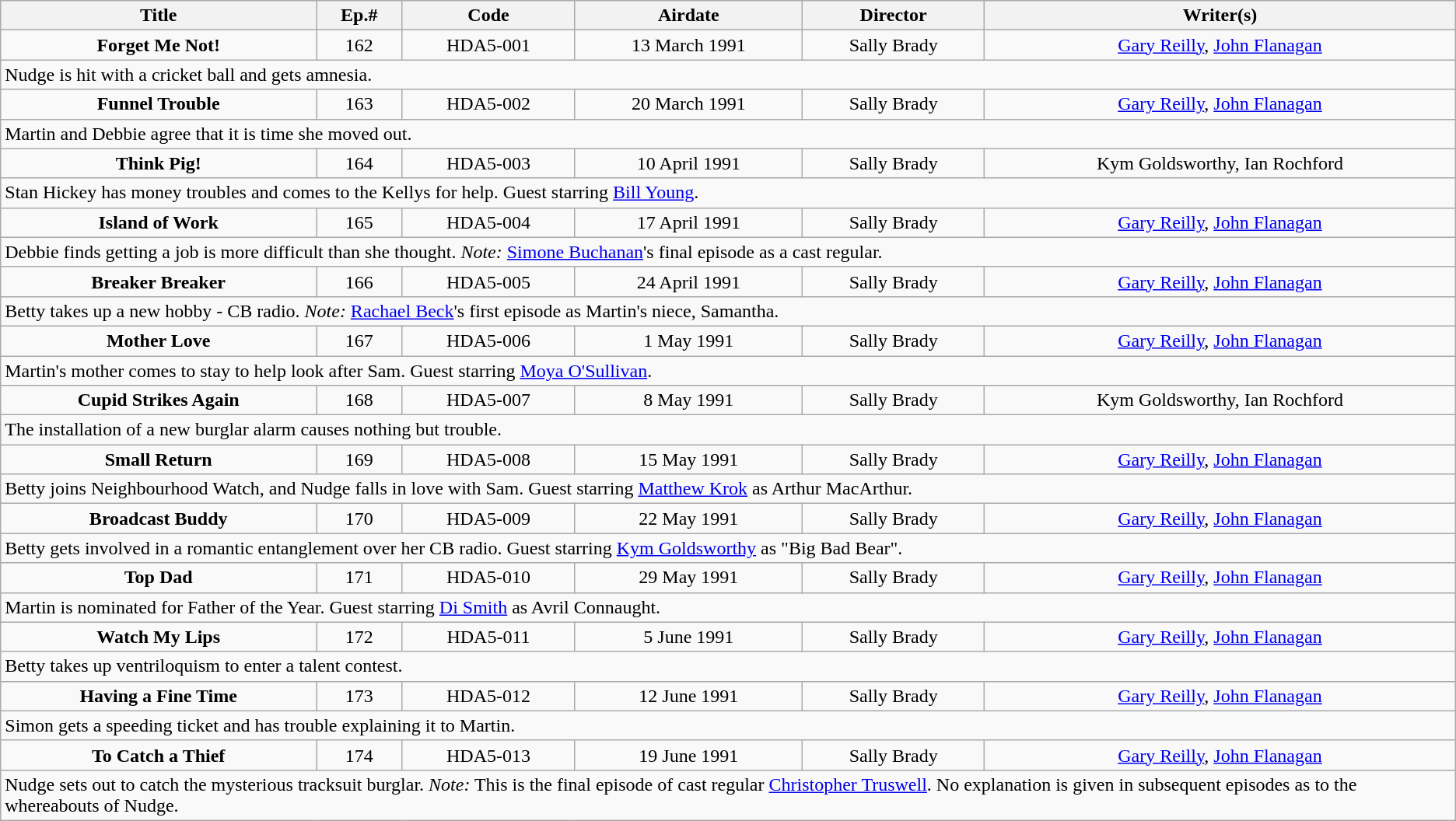<table class="wikitable">
<tr>
<th>Title</th>
<th>Ep.#</th>
<th>Code</th>
<th>Airdate</th>
<th>Director</th>
<th>Writer(s)</th>
</tr>
<tr align="center" |>
<td><strong>Forget Me Not!</strong></td>
<td>162</td>
<td>HDA5-001</td>
<td>13 March 1991</td>
<td>Sally Brady</td>
<td><a href='#'>Gary Reilly</a>, <a href='#'>John Flanagan</a></td>
</tr>
<tr>
<td colspan="6">Nudge is hit with a cricket ball and gets amnesia.</td>
</tr>
<tr align="center">
<td><strong>Funnel Trouble</strong></td>
<td>163</td>
<td>HDA5-002</td>
<td>20 March 1991</td>
<td>Sally Brady</td>
<td><a href='#'>Gary Reilly</a>, <a href='#'>John Flanagan</a></td>
</tr>
<tr>
<td colspan="6">Martin and Debbie agree that it is time she moved out.</td>
</tr>
<tr align="center" |>
<td><strong>Think Pig!</strong></td>
<td>164</td>
<td>HDA5-003</td>
<td>10 April 1991</td>
<td>Sally Brady</td>
<td>Kym Goldsworthy, Ian Rochford</td>
</tr>
<tr>
<td colspan="6">Stan Hickey has money troubles and comes to the Kellys for help. Guest starring <a href='#'>Bill Young</a>.</td>
</tr>
<tr align="center">
<td><strong>Island of Work</strong></td>
<td>165</td>
<td>HDA5-004</td>
<td>17 April 1991</td>
<td>Sally Brady</td>
<td><a href='#'>Gary Reilly</a>, <a href='#'>John Flanagan</a></td>
</tr>
<tr>
<td colspan="6">Debbie finds getting a job is more difficult than she thought. <em>Note:</em> <a href='#'>Simone Buchanan</a>'s final episode as a cast regular.</td>
</tr>
<tr align="center" |>
<td><strong>Breaker Breaker</strong></td>
<td>166</td>
<td>HDA5-005</td>
<td>24 April 1991</td>
<td>Sally Brady</td>
<td><a href='#'>Gary Reilly</a>, <a href='#'>John Flanagan</a></td>
</tr>
<tr>
<td colspan="6">Betty takes up a new hobby - CB radio. <em>Note:</em> <a href='#'>Rachael Beck</a>'s first episode as Martin's niece, Samantha.</td>
</tr>
<tr align="center">
<td><strong>Mother Love</strong></td>
<td>167</td>
<td>HDA5-006</td>
<td>1 May 1991</td>
<td>Sally Brady</td>
<td><a href='#'>Gary Reilly</a>, <a href='#'>John Flanagan</a></td>
</tr>
<tr>
<td colspan="6">Martin's mother comes to stay to help look after Sam. Guest starring <a href='#'>Moya O'Sullivan</a>.</td>
</tr>
<tr align="center" |>
<td><strong>Cupid Strikes Again</strong></td>
<td>168</td>
<td>HDA5-007</td>
<td>8 May 1991</td>
<td>Sally Brady</td>
<td>Kym Goldsworthy, Ian Rochford</td>
</tr>
<tr>
<td colspan="6">The installation of a new burglar alarm causes nothing but trouble.</td>
</tr>
<tr align="center">
<td><strong>Small Return</strong></td>
<td>169</td>
<td>HDA5-008</td>
<td>15 May 1991</td>
<td>Sally Brady</td>
<td><a href='#'>Gary Reilly</a>, <a href='#'>John Flanagan</a></td>
</tr>
<tr>
<td colspan="6">Betty joins Neighbourhood Watch, and Nudge falls in love with Sam. Guest starring <a href='#'>Matthew Krok</a> as Arthur MacArthur.</td>
</tr>
<tr align="center" |>
<td><strong>Broadcast Buddy</strong></td>
<td>170</td>
<td>HDA5-009</td>
<td>22 May 1991</td>
<td>Sally Brady</td>
<td><a href='#'>Gary Reilly</a>, <a href='#'>John Flanagan</a></td>
</tr>
<tr>
<td colspan="6">Betty gets involved in a romantic entanglement over her CB radio. Guest starring <a href='#'>Kym Goldsworthy</a> as "Big Bad Bear".</td>
</tr>
<tr align="center">
<td><strong>Top Dad</strong></td>
<td>171</td>
<td>HDA5-010</td>
<td>29 May 1991</td>
<td>Sally Brady</td>
<td><a href='#'>Gary Reilly</a>, <a href='#'>John Flanagan</a></td>
</tr>
<tr>
<td colspan="6">Martin is nominated for Father of the Year. Guest starring <a href='#'>Di Smith</a> as Avril Connaught.</td>
</tr>
<tr align="center" |>
<td><strong>Watch My Lips</strong></td>
<td>172</td>
<td>HDA5-011</td>
<td>5 June 1991</td>
<td>Sally Brady</td>
<td><a href='#'>Gary Reilly</a>, <a href='#'>John Flanagan</a></td>
</tr>
<tr>
<td colspan="6">Betty takes up ventriloquism to enter a talent contest.</td>
</tr>
<tr align="center">
<td><strong>Having a Fine Time</strong></td>
<td>173</td>
<td>HDA5-012</td>
<td>12 June 1991</td>
<td>Sally Brady</td>
<td><a href='#'>Gary Reilly</a>, <a href='#'>John Flanagan</a></td>
</tr>
<tr>
<td colspan="6">Simon gets a speeding ticket and has trouble explaining it to Martin.</td>
</tr>
<tr align="center" |>
<td><strong>To Catch a Thief</strong></td>
<td>174</td>
<td>HDA5-013</td>
<td>19 June 1991</td>
<td>Sally Brady</td>
<td><a href='#'>Gary Reilly</a>, <a href='#'>John Flanagan</a></td>
</tr>
<tr>
<td colspan="6">Nudge sets out to catch the mysterious tracksuit burglar. <em>Note:</em> This is the final episode of cast regular <a href='#'>Christopher Truswell</a>. No explanation is given in subsequent episodes as to the whereabouts of Nudge.</td>
</tr>
</table>
